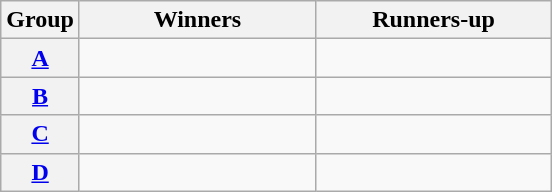<table class=wikitable>
<tr>
<th>Group</th>
<th width=150>Winners</th>
<th width=150>Runners-up</th>
</tr>
<tr>
<th><a href='#'>A</a></th>
<td></td>
<td></td>
</tr>
<tr>
<th><a href='#'>B</a></th>
<td></td>
<td></td>
</tr>
<tr>
<th><a href='#'>C</a></th>
<td></td>
<td></td>
</tr>
<tr>
<th><a href='#'>D</a></th>
<td></td>
<td></td>
</tr>
</table>
